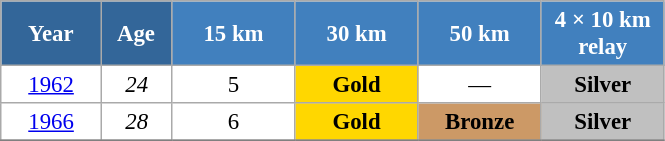<table class="wikitable" style="font-size:95%; text-align:center; border:grey solid 1px; border-collapse:collapse; background:#ffffff;">
<tr>
<th style="background-color:#369; color:white; width:60px;"> Year </th>
<th style="background-color:#369; color:white; width:40px;"> Age </th>
<th style="background-color:#4180be; color:white; width:75px;"> 15 km </th>
<th style="background-color:#4180be; color:white; width:75px;"> 30 km </th>
<th style="background-color:#4180be; color:white; width:75px;"> 50 km </th>
<th style="background-color:#4180be; color:white; width:75px;"> 4 × 10 km <br> relay </th>
</tr>
<tr>
<td><a href='#'>1962</a></td>
<td><em>24</em></td>
<td>5</td>
<td style="background:gold;"><strong>Gold</strong></td>
<td>—</td>
<td style="background:silver;"><strong>Silver</strong></td>
</tr>
<tr>
<td><a href='#'>1966</a></td>
<td><em>28</em></td>
<td>6</td>
<td style="background:gold;"><strong>Gold</strong></td>
<td bgcolor="cc9966"><strong>Bronze</strong></td>
<td style="background:silver;"><strong>Silver</strong></td>
</tr>
<tr>
</tr>
</table>
